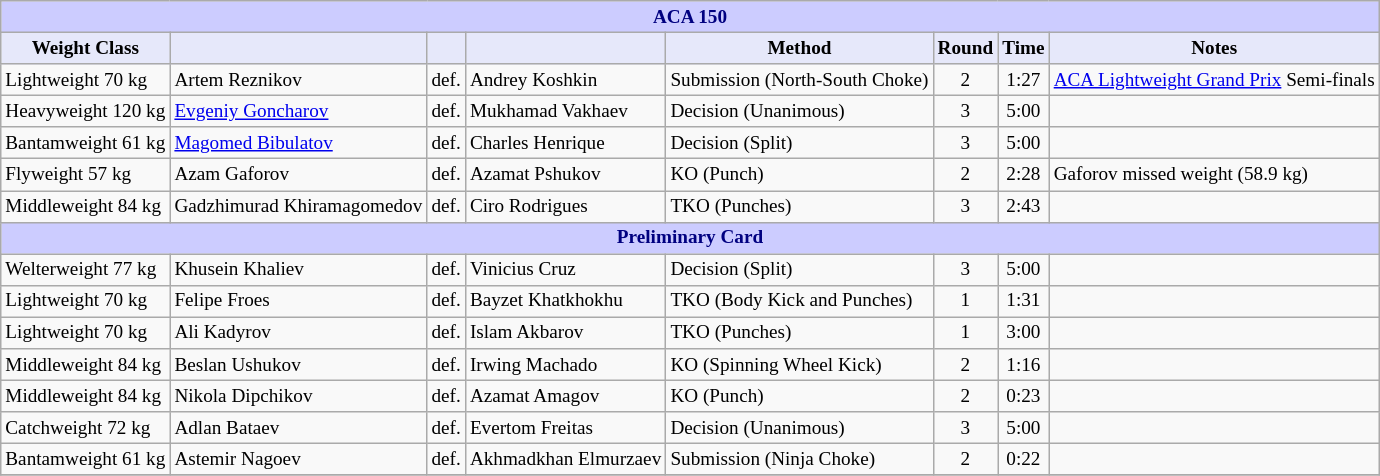<table class="wikitable" style="font-size: 80%;">
<tr>
<th colspan="8" style="background-color: #ccf; color: #000080; text-align: center;"><strong>ACA 150</strong></th>
</tr>
<tr>
<th colspan="1" style="background-color: #E6E8FA; color: #000000; text-align: center;">Weight Class</th>
<th colspan="1" style="background-color: #E6E8FA; color: #000000; text-align: center;"></th>
<th colspan="1" style="background-color: #E6E8FA; color: #000000; text-align: center;"></th>
<th colspan="1" style="background-color: #E6E8FA; color: #000000; text-align: center;"></th>
<th colspan="1" style="background-color: #E6E8FA; color: #000000; text-align: center;">Method</th>
<th colspan="1" style="background-color: #E6E8FA; color: #000000; text-align: center;">Round</th>
<th colspan="1" style="background-color: #E6E8FA; color: #000000; text-align: center;">Time</th>
<th colspan="1" style="background-color: #E6E8FA; color: #000000; text-align: center;">Notes</th>
</tr>
<tr>
<td>Lightweight 70 kg</td>
<td> Artem Reznikov</td>
<td>def.</td>
<td> Andrey Koshkin</td>
<td>Submission (North-South Choke)</td>
<td align=center>2</td>
<td align=center>1:27</td>
<td><a href='#'>ACA Lightweight Grand Prix</a> Semi-finals</td>
</tr>
<tr>
<td>Heavyweight 120 kg</td>
<td> <a href='#'>Evgeniy Goncharov</a></td>
<td>def.</td>
<td> Mukhamad Vakhaev</td>
<td>Decision (Unanimous)</td>
<td align=center>3</td>
<td align=center>5:00</td>
<td></td>
</tr>
<tr>
<td>Bantamweight 61 kg</td>
<td> <a href='#'>Magomed Bibulatov</a></td>
<td>def.</td>
<td> Charles Henrique</td>
<td>Decision (Split)</td>
<td align=center>3</td>
<td align=center>5:00</td>
<td></td>
</tr>
<tr>
<td>Flyweight 57 kg</td>
<td> Azam Gaforov</td>
<td>def.</td>
<td> Azamat Pshukov</td>
<td>KO (Punch)</td>
<td align=center>2</td>
<td align=center>2:28</td>
<td>Gaforov missed weight (58.9 kg)</td>
</tr>
<tr>
<td>Middleweight 84 kg</td>
<td> Gadzhimurad Khiramagomedov</td>
<td>def.</td>
<td> Ciro Rodrigues</td>
<td>TKO (Punches)</td>
<td align=center>3</td>
<td align=center>2:43</td>
<td></td>
</tr>
<tr>
<th colspan="8" style="background-color: #ccf; color: #000080; text-align: center;"><strong>Preliminary Card</strong></th>
</tr>
<tr>
<td>Welterweight 77 kg</td>
<td> Khusein Khaliev</td>
<td>def.</td>
<td> Vinicius Cruz</td>
<td>Decision (Split)</td>
<td align=center>3</td>
<td align=center>5:00</td>
<td></td>
</tr>
<tr>
<td>Lightweight 70 kg</td>
<td> Felipe Froes</td>
<td>def.</td>
<td> Bayzet Khatkhokhu</td>
<td>TKO (Body Kick and Punches)</td>
<td align=center>1</td>
<td align=center>1:31</td>
<td></td>
</tr>
<tr>
<td>Lightweight 70 kg</td>
<td> Ali Kadyrov</td>
<td>def.</td>
<td> Islam Akbarov</td>
<td>TKO (Punches)</td>
<td align=center>1</td>
<td align=center>3:00</td>
<td></td>
</tr>
<tr>
<td>Middleweight 84 kg</td>
<td> Beslan Ushukov</td>
<td>def.</td>
<td> Irwing Machado</td>
<td>KO (Spinning Wheel Kick)</td>
<td align=center>2</td>
<td align=center>1:16</td>
<td></td>
</tr>
<tr>
<td>Middleweight 84 kg</td>
<td> Nikola Dipchikov</td>
<td>def.</td>
<td> Azamat Amagov</td>
<td>KO (Punch)</td>
<td align=center>2</td>
<td align=center>0:23</td>
<td></td>
</tr>
<tr>
<td>Catchweight 72 kg</td>
<td> Adlan Bataev</td>
<td>def.</td>
<td> Evertom Freitas</td>
<td>Decision (Unanimous)</td>
<td align=center>3</td>
<td align=center>5:00</td>
<td></td>
</tr>
<tr>
<td>Bantamweight 61 kg</td>
<td> Astemir Nagoev</td>
<td>def.</td>
<td> Akhmadkhan Elmurzaev</td>
<td>Submission (Ninja Choke)</td>
<td align=center>2</td>
<td align=center>0:22</td>
<td></td>
</tr>
<tr>
</tr>
</table>
